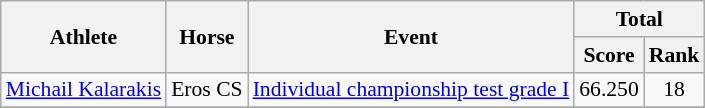<table class=wikitable style="font-size:90%">
<tr>
<th rowspan="2">Athlete</th>
<th rowspan="2">Horse</th>
<th rowspan="2">Event</th>
<th colspan="2">Total</th>
</tr>
<tr>
<th>Score</th>
<th>Rank</th>
</tr>
<tr>
<td><a href='#'>Michail Kalarakis</a></td>
<td>Eros CS</td>
<td><a href='#'>Individual championship test grade I</a></td>
<td align=center>66.250</td>
<td align=center>18</td>
</tr>
<tr>
</tr>
</table>
